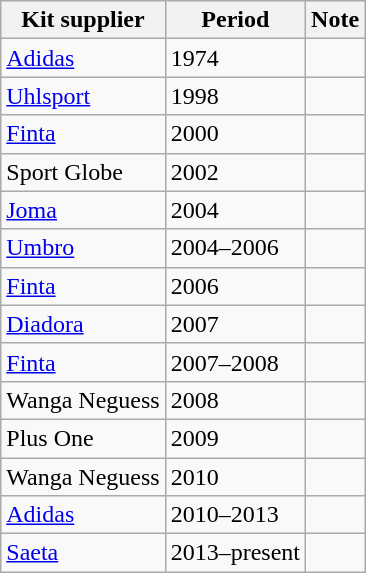<table class="wikitable" style="text-align:left;">
<tr>
<th>Kit supplier</th>
<th>Period</th>
<th>Note</th>
</tr>
<tr>
<td> <a href='#'>Adidas</a></td>
<td>1974</td>
<td></td>
</tr>
<tr>
<td> <a href='#'>Uhlsport</a></td>
<td>1998</td>
<td></td>
</tr>
<tr>
<td> <a href='#'>Finta</a></td>
<td>2000</td>
<td></td>
</tr>
<tr>
<td> Sport Globe</td>
<td>2002</td>
<td></td>
</tr>
<tr>
<td> <a href='#'>Joma</a></td>
<td>2004</td>
<td></td>
</tr>
<tr>
<td> <a href='#'>Umbro</a></td>
<td>2004–2006</td>
<td></td>
</tr>
<tr>
<td> <a href='#'>Finta</a></td>
<td>2006</td>
<td></td>
</tr>
<tr>
<td> <a href='#'>Diadora</a></td>
<td>2007</td>
<td></td>
</tr>
<tr>
<td> <a href='#'>Finta</a></td>
<td>2007–2008</td>
<td></td>
</tr>
<tr>
<td> Wanga Neguess</td>
<td>2008</td>
<td></td>
</tr>
<tr>
<td> Plus One</td>
<td>2009</td>
<td></td>
</tr>
<tr>
<td> Wanga Neguess</td>
<td>2010</td>
<td></td>
</tr>
<tr>
<td> <a href='#'>Adidas</a></td>
<td>2010–2013</td>
<td></td>
</tr>
<tr>
<td> <a href='#'>Saeta</a></td>
<td>2013–present</td>
<td></td>
</tr>
</table>
